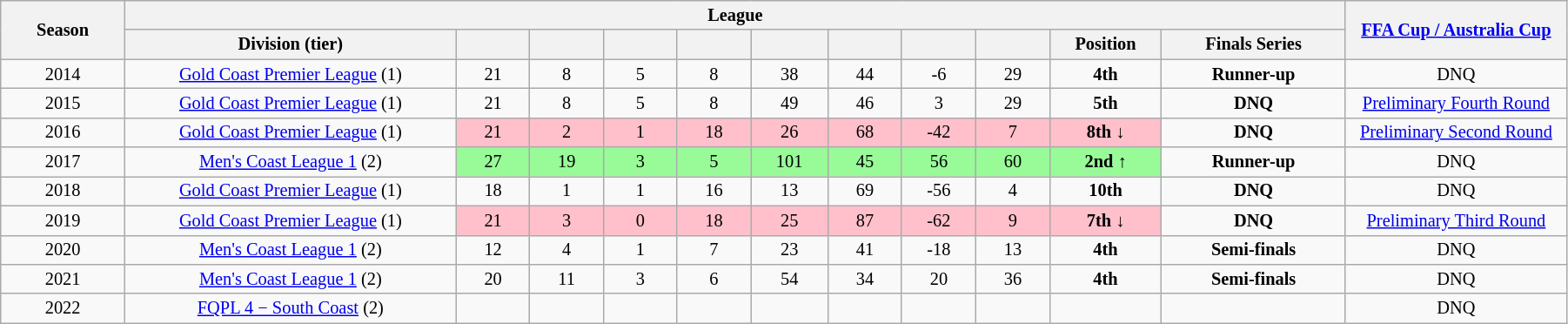<table class="wikitable" style="text-align:center; font-size:85%;width:95%; text-align:center">
<tr>
<th rowspan="2" width="3%">Season</th>
<th colspan="11" rowspan="1" width="28%">League</th>
<th rowspan="2" width="6%"><a href='#'>FFA Cup / Australia Cup</a></th>
</tr>
<tr>
<th width="9%">Division (tier)</th>
<th width="2%"></th>
<th width="2%"></th>
<th width="2%"></th>
<th width="2%"></th>
<th width="2%"></th>
<th width="2%"></th>
<th width="2%"></th>
<th width="2%"></th>
<th width="2%">Position</th>
<th width="5%">Finals Series</th>
</tr>
<tr>
<td>2014</td>
<td><a href='#'>Gold Coast Premier League</a> (1)</td>
<td>21</td>
<td>8</td>
<td>5</td>
<td>8</td>
<td>38</td>
<td>44</td>
<td>-6</td>
<td>29</td>
<td><strong>4th</strong></td>
<td><strong>Runner-up</strong></td>
<td>DNQ</td>
</tr>
<tr>
<td>2015</td>
<td><a href='#'>Gold Coast Premier League</a> (1)</td>
<td>21</td>
<td>8</td>
<td>5</td>
<td>8</td>
<td>49</td>
<td>46</td>
<td>3</td>
<td>29</td>
<td><strong>5th</strong></td>
<td><strong>DNQ</strong></td>
<td><a href='#'>Preliminary Fourth Round</a></td>
</tr>
<tr>
<td>2016</td>
<td><a href='#'>Gold Coast Premier League</a> (1)</td>
<td style="background:Pink;">21</td>
<td style="background:Pink;">2</td>
<td style="background:Pink;">1</td>
<td style="background:Pink;">18</td>
<td style="background:Pink;">26</td>
<td style="background:Pink;">68</td>
<td style="background:Pink;">-42</td>
<td style="background:Pink;">7</td>
<td style="background:Pink;"><strong>8th ↓</strong></td>
<td><strong>DNQ</strong></td>
<td><a href='#'>Preliminary Second Round</a></td>
</tr>
<tr>
<td>2017</td>
<td><a href='#'>Men's Coast League 1</a> (2)</td>
<td style="background:PaleGreen;">27</td>
<td style="background:PaleGreen;">19</td>
<td style="background:PaleGreen;">3</td>
<td style="background:PaleGreen;">5</td>
<td style="background:PaleGreen;">101</td>
<td style="background:PaleGreen;">45</td>
<td style="background:PaleGreen;">56</td>
<td style="background:PaleGreen;">60</td>
<td style="background:PaleGreen;"><strong>2nd ↑</strong></td>
<td><strong>Runner-up</strong></td>
<td>DNQ</td>
</tr>
<tr>
<td>2018</td>
<td><a href='#'>Gold Coast Premier League</a> (1)</td>
<td>18</td>
<td>1</td>
<td>1</td>
<td>16</td>
<td>13</td>
<td>69</td>
<td>-56</td>
<td>4</td>
<td><strong>10th</strong></td>
<td><strong>DNQ</strong></td>
<td>DNQ</td>
</tr>
<tr>
<td>2019</td>
<td><a href='#'>Gold Coast Premier League</a> (1)</td>
<td style="background:Pink;">21</td>
<td style="background:Pink;">3</td>
<td style="background:Pink;">0</td>
<td style="background:Pink;">18</td>
<td style="background:Pink;">25</td>
<td style="background:Pink;">87</td>
<td style="background:Pink;">-62</td>
<td style="background:Pink;">9</td>
<td style="background:Pink;"><strong>7th ↓</strong></td>
<td><strong>DNQ</strong></td>
<td><a href='#'>Preliminary Third Round</a></td>
</tr>
<tr>
<td>2020</td>
<td><a href='#'>Men's Coast League 1</a> (2)</td>
<td>12</td>
<td>4</td>
<td>1</td>
<td>7</td>
<td>23</td>
<td>41</td>
<td>-18</td>
<td>13</td>
<td><strong>4th</strong></td>
<td><strong>Semi-finals</strong></td>
<td>DNQ</td>
</tr>
<tr>
<td>2021</td>
<td><a href='#'>Men's Coast League 1</a> (2)</td>
<td>20</td>
<td>11</td>
<td>3</td>
<td>6</td>
<td>54</td>
<td>34</td>
<td>20</td>
<td>36</td>
<td><strong>4th</strong></td>
<td><strong>Semi-finals</strong></td>
<td>DNQ</td>
</tr>
<tr>
<td>2022</td>
<td><a href='#'>FQPL 4 − South Coast</a> (2)</td>
<td></td>
<td></td>
<td></td>
<td></td>
<td></td>
<td></td>
<td></td>
<td></td>
<td></td>
<td></td>
<td>DNQ</td>
</tr>
</table>
